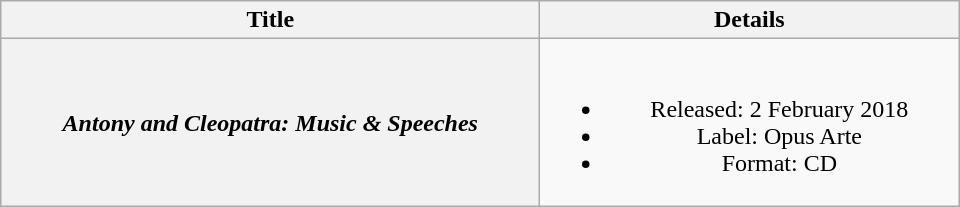<table class="wikitable plainrowheaders" style="text-align:center;">
<tr>
<th scope="col" style="width:22em;">Title</th>
<th scope="col" style="width:17em;">Details</th>
</tr>
<tr>
<th scope="row"><em>Antony and Cleopatra: Music & Speeches</em></th>
<td><br><ul><li>Released: 2 February 2018</li><li>Label: Opus Arte</li><li>Format: CD</li></ul></td>
</tr>
</table>
